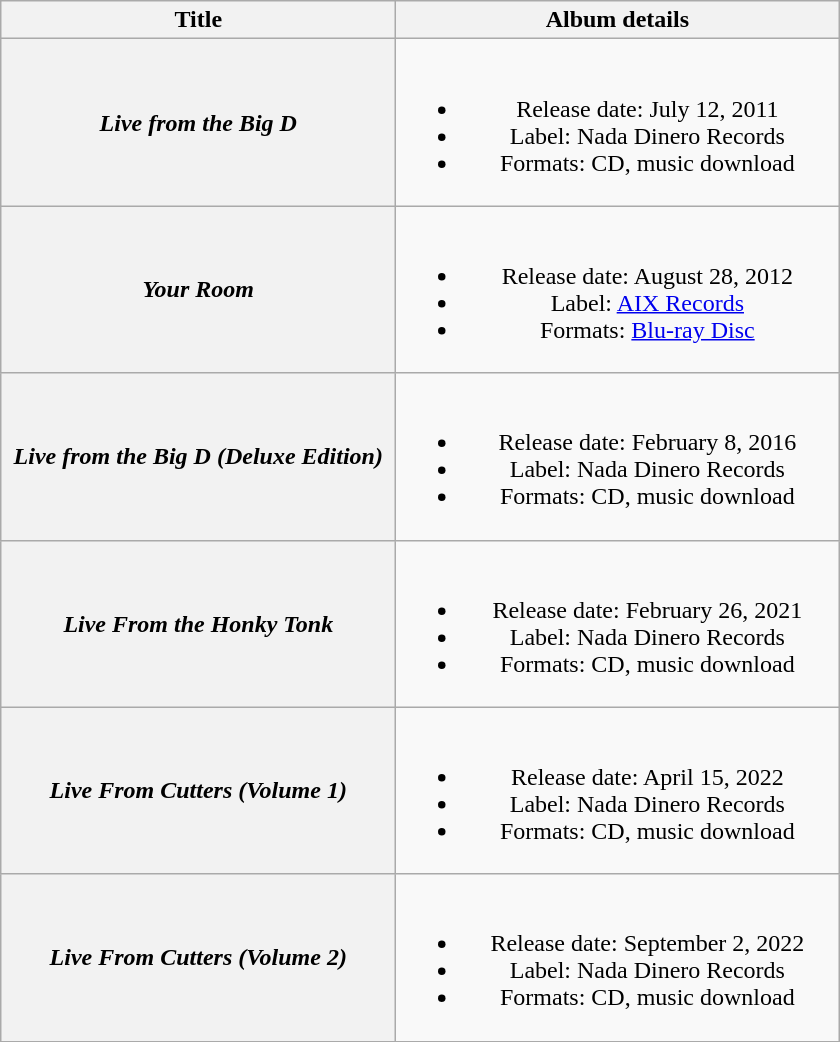<table class="wikitable plainrowheaders" style="text-align:center;">
<tr>
<th style="width:16em;">Title</th>
<th style="width:18em;">Album details</th>
</tr>
<tr>
<th scope="row"><em>Live from the Big D</em></th>
<td><br><ul><li>Release date: July 12, 2011</li><li>Label: Nada Dinero Records</li><li>Formats: CD, music download</li></ul></td>
</tr>
<tr>
<th scope="row"><em>Your Room</em></th>
<td><br><ul><li>Release date: August 28, 2012</li><li>Label: <a href='#'>AIX Records</a></li><li>Formats: <a href='#'>Blu-ray Disc</a></li></ul></td>
</tr>
<tr>
<th scope="row"><em>Live from the Big D (Deluxe Edition)</em></th>
<td><br><ul><li>Release date: February 8, 2016</li><li>Label: Nada Dinero Records</li><li>Formats: CD, music download</li></ul></td>
</tr>
<tr>
<th scope="row"><em>Live From the Honky Tonk</em></th>
<td><br><ul><li>Release date: February 26, 2021</li><li>Label: Nada Dinero Records</li><li>Formats: CD, music download</li></ul></td>
</tr>
<tr>
<th scope="row"><em>Live From Cutters (Volume 1)</em></th>
<td><br><ul><li>Release date: April 15, 2022</li><li>Label: Nada Dinero Records</li><li>Formats: CD, music download</li></ul></td>
</tr>
<tr>
<th scope="row"><em>Live From Cutters (Volume 2)</em></th>
<td><br><ul><li>Release date: September 2, 2022</li><li>Label: Nada Dinero Records</li><li>Formats: CD, music download</li></ul></td>
</tr>
<tr>
</tr>
</table>
